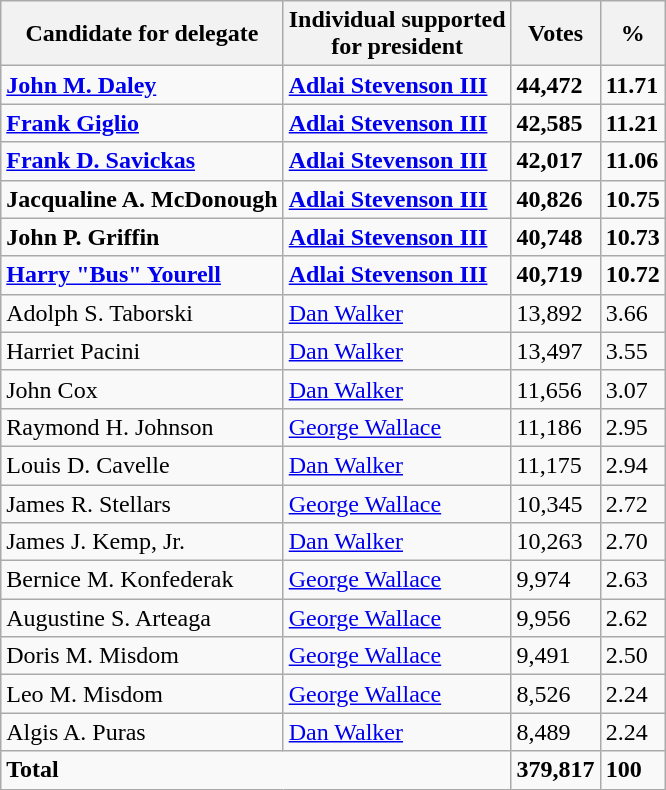<table class="wikitable">
<tr>
<th>Candidate for delegate</th>
<th>Individual supported<br>for president</th>
<th>Votes</th>
<th>%</th>
</tr>
<tr>
<td><strong><a href='#'>John M. Daley</a></strong></td>
<td><strong><a href='#'>Adlai Stevenson III</a></strong></td>
<td><strong>44,472</strong></td>
<td><strong>11.71</strong></td>
</tr>
<tr>
<td><strong><a href='#'>Frank Giglio</a></strong></td>
<td><strong><a href='#'>Adlai Stevenson III</a></strong></td>
<td><strong>42,585</strong></td>
<td><strong>11.21</strong></td>
</tr>
<tr>
<td><strong><a href='#'>Frank D. Savickas</a></strong></td>
<td><strong><a href='#'>Adlai Stevenson III</a></strong></td>
<td><strong>42,017</strong></td>
<td><strong>11.06</strong></td>
</tr>
<tr>
<td><strong>Jacqualine A. McDonough</strong></td>
<td><strong><a href='#'>Adlai Stevenson III</a></strong></td>
<td><strong>40,826</strong></td>
<td><strong>10.75</strong></td>
</tr>
<tr>
<td><strong>John P. Griffin</strong></td>
<td><strong><a href='#'>Adlai Stevenson III</a></strong></td>
<td><strong>40,748</strong></td>
<td><strong>10.73</strong></td>
</tr>
<tr>
<td><strong><a href='#'>Harry "Bus" Yourell</a></strong></td>
<td><strong><a href='#'>Adlai Stevenson III</a></strong></td>
<td><strong>40,719</strong></td>
<td><strong>10.72</strong></td>
</tr>
<tr>
<td>Adolph S. Taborski</td>
<td><a href='#'>Dan Walker</a></td>
<td>13,892</td>
<td>3.66</td>
</tr>
<tr>
<td>Harriet Pacini</td>
<td><a href='#'>Dan Walker</a></td>
<td>13,497</td>
<td>3.55</td>
</tr>
<tr>
<td>John Cox</td>
<td><a href='#'>Dan Walker</a></td>
<td>11,656</td>
<td>3.07</td>
</tr>
<tr>
<td>Raymond H. Johnson</td>
<td><a href='#'>George Wallace</a></td>
<td>11,186</td>
<td>2.95</td>
</tr>
<tr>
<td>Louis D. Cavelle</td>
<td><a href='#'>Dan Walker</a></td>
<td>11,175</td>
<td>2.94</td>
</tr>
<tr>
<td>James R. Stellars</td>
<td><a href='#'>George Wallace</a></td>
<td>10,345</td>
<td>2.72</td>
</tr>
<tr>
<td>James J. Kemp, Jr.</td>
<td><a href='#'>Dan Walker</a></td>
<td>10,263</td>
<td>2.70</td>
</tr>
<tr>
<td>Bernice M. Konfederak</td>
<td><a href='#'>George Wallace</a></td>
<td>9,974</td>
<td>2.63</td>
</tr>
<tr>
<td>Augustine S. Arteaga</td>
<td><a href='#'>George Wallace</a></td>
<td>9,956</td>
<td>2.62</td>
</tr>
<tr>
<td>Doris M. Misdom</td>
<td><a href='#'>George Wallace</a></td>
<td>9,491</td>
<td>2.50</td>
</tr>
<tr>
<td>Leo M. Misdom</td>
<td><a href='#'>George Wallace</a></td>
<td>8,526</td>
<td>2.24</td>
</tr>
<tr>
<td>Algis A. Puras</td>
<td><a href='#'>Dan Walker</a></td>
<td>8,489</td>
<td>2.24</td>
</tr>
<tr>
<td colspan=2><strong>Total</strong></td>
<td><strong>379,817</strong></td>
<td><strong>100</strong></td>
</tr>
</table>
